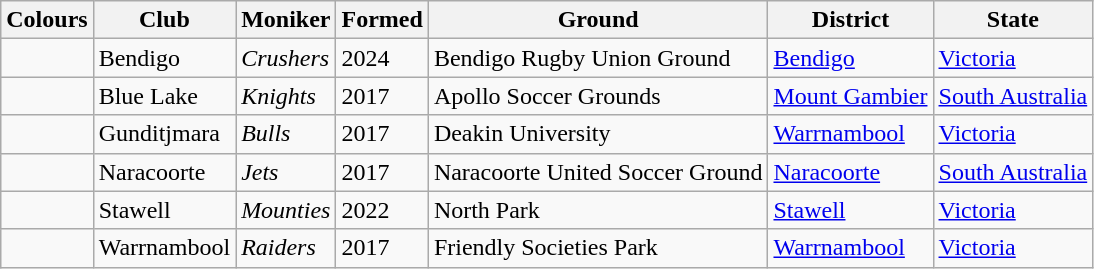<table class="wikitable">
<tr>
<th>Colours</th>
<th>Club</th>
<th>Moniker</th>
<th>Formed</th>
<th>Ground</th>
<th>District</th>
<th>State</th>
</tr>
<tr>
<td></td>
<td>Bendigo</td>
<td><em>Crushers</em></td>
<td>2024</td>
<td>Bendigo Rugby Union Ground</td>
<td><a href='#'>Bendigo</a></td>
<td><a href='#'>Victoria</a></td>
</tr>
<tr>
<td></td>
<td>Blue Lake</td>
<td><em>Knights</em></td>
<td>2017</td>
<td>Apollo Soccer Grounds</td>
<td><a href='#'>Mount Gambier</a></td>
<td><a href='#'>South Australia</a></td>
</tr>
<tr>
<td></td>
<td>Gunditjmara</td>
<td><em>Bulls</em></td>
<td>2017</td>
<td>Deakin University</td>
<td><a href='#'>Warrnambool</a></td>
<td><a href='#'>Victoria</a></td>
</tr>
<tr>
<td></td>
<td>Naracoorte</td>
<td><em>Jets</em></td>
<td>2017</td>
<td>Naracoorte United Soccer Ground</td>
<td><a href='#'>Naracoorte</a></td>
<td><a href='#'>South Australia</a></td>
</tr>
<tr>
<td></td>
<td>Stawell</td>
<td><em>Mounties</em></td>
<td>2022</td>
<td>North Park</td>
<td><a href='#'>Stawell</a></td>
<td><a href='#'>Victoria</a></td>
</tr>
<tr>
<td></td>
<td>Warrnambool</td>
<td><em>Raiders</em></td>
<td>2017</td>
<td>Friendly Societies Park</td>
<td><a href='#'>Warrnambool</a></td>
<td><a href='#'>Victoria</a></td>
</tr>
</table>
